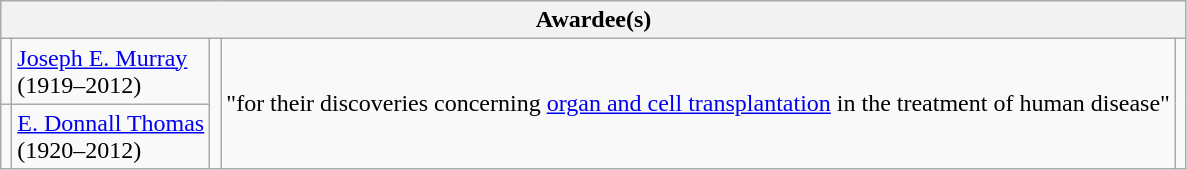<table class="wikitable">
<tr>
<th colspan="5">Awardee(s)</th>
</tr>
<tr>
<td></td>
<td><a href='#'>Joseph E. Murray</a><br>(1919–2012)</td>
<td rowspan="2"></td>
<td rowspan="2">"for their discoveries concerning <a href='#'>organ and cell transplantation</a> in the treatment of human disease"</td>
<td rowspan="2"></td>
</tr>
<tr>
<td></td>
<td><a href='#'>E. Donnall Thomas</a><br>(1920–2012)</td>
</tr>
</table>
